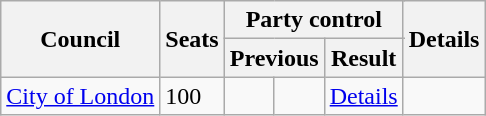<table class="wikitable">
<tr>
<th rowspan="2">Council</th>
<th rowspan="2">Seats</th>
<th colspan="4">Party control</th>
<th rowspan="2">Details</th>
</tr>
<tr>
<th colspan="2">Previous</th>
<th colspan="2">Result</th>
</tr>
<tr>
<td><a href='#'>City of London</a></td>
<td>100</td>
<td></td>
<td></td>
<td><a href='#'>Details</a></td>
</tr>
</table>
